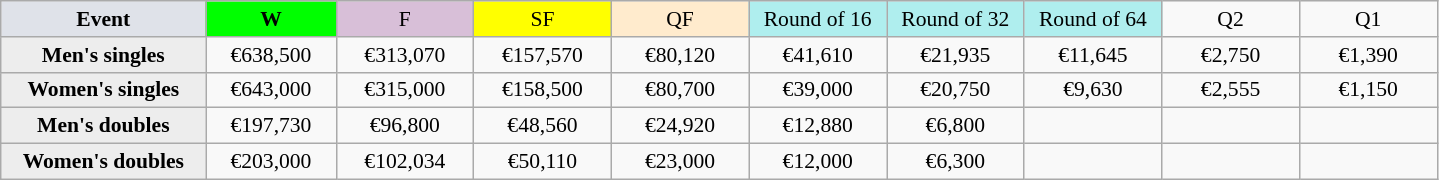<table class=wikitable style=font-size:90%;text-align:center>
<tr>
<td width=130 bgcolor=dfe2e9><strong>Event</strong></td>
<td width=80 bgcolor=lime><strong>W</strong></td>
<td width=85 bgcolor=thistle>F</td>
<td width=85 bgcolor=ffff00>SF</td>
<td width=85 bgcolor=ffebcd>QF</td>
<td width=85 bgcolor=afeeee>Round of 16</td>
<td width=85 bgcolor=afeeee>Round of 32</td>
<td width=85 bgcolor=afeeee>Round of 64</td>
<td width=85>Q2</td>
<td width=85>Q1</td>
</tr>
<tr>
<th style=background:#ededed>Men's singles</th>
<td>€638,500</td>
<td>€313,070</td>
<td>€157,570</td>
<td>€80,120</td>
<td>€41,610</td>
<td>€21,935</td>
<td>€11,645</td>
<td>€2,750</td>
<td>€1,390</td>
</tr>
<tr>
<th style=background:#ededed>Women's singles</th>
<td>€643,000</td>
<td>€315,000</td>
<td>€158,500</td>
<td>€80,700</td>
<td>€39,000</td>
<td>€20,750</td>
<td>€9,630</td>
<td>€2,555</td>
<td>€1,150</td>
</tr>
<tr>
<th style=background:#ededed>Men's doubles</th>
<td>€197,730</td>
<td>€96,800</td>
<td>€48,560</td>
<td>€24,920</td>
<td>€12,880</td>
<td>€6,800</td>
<td></td>
<td></td>
<td></td>
</tr>
<tr>
<th style=background:#ededed>Women's doubles</th>
<td>€203,000</td>
<td>€102,034</td>
<td>€50,110</td>
<td>€23,000</td>
<td>€12,000</td>
<td>€6,300</td>
<td></td>
<td></td>
<td></td>
</tr>
</table>
